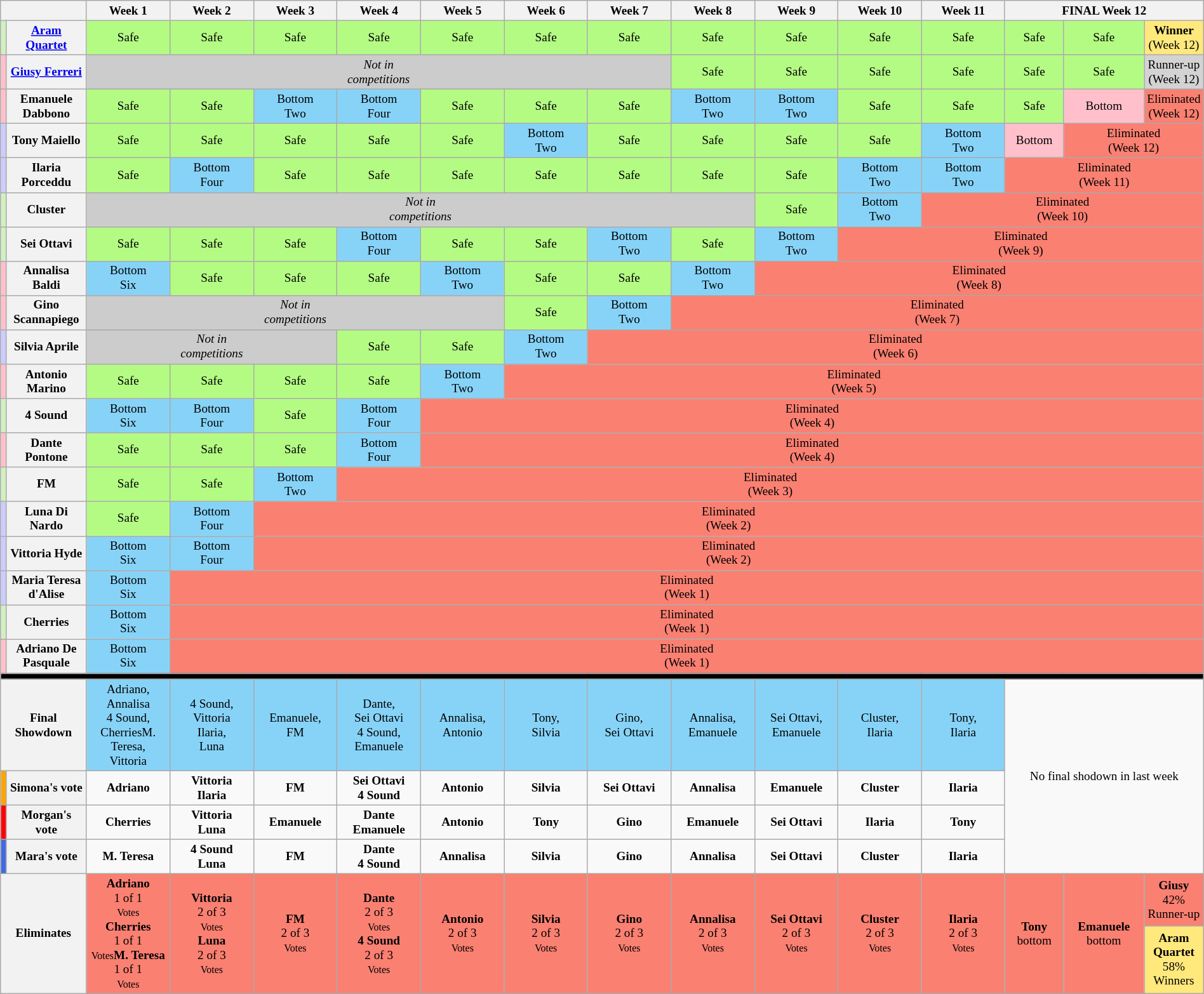<table class="wikitable" style="text-align:center; font-size:80%; width:100%">
<tr>
<th style="width:7%" colspan=2></th>
<th style="width:7%">Week 1</th>
<th style="width:7%">Week 2</th>
<th style="width:7%">Week 3</th>
<th style="width:7%">Week 4</th>
<th style="width:7%">Week 5</th>
<th style="width:7%">Week 6</th>
<th style="width:7%">Week 7</th>
<th style="width:7%">Week 8</th>
<th style="width:7%">Week 9</th>
<th style="width:7%">Week 10</th>
<th style="width:7%">Week 11</th>
<th style="width:21%" colspan=3>FINAL Week 12</th>
</tr>
<tr>
<th style="background:#d0f0c0"></th>
<th><a href='#'>Aram Quartet</a></th>
<td style="background:#B4FB84">Safe</td>
<td style="background:#B4FB84">Safe</td>
<td style="background:#B4FB84">Safe</td>
<td style="background:#B4FB84">Safe</td>
<td style="background:#B4FB84">Safe</td>
<td style="background:#B4FB84">Safe</td>
<td style="background:#B4FB84">Safe</td>
<td style="background:#B4FB84">Safe</td>
<td style="background:#B4FB84">Safe</td>
<td style="background:#B4FB84">Safe</td>
<td style="background:#B4FB84">Safe</td>
<td style="background:#B4FB84">Safe</td>
<td style="background:#B4FB84">Safe</td>
<td style="background:#FFE87C"><strong>Winner</strong><br>(Week 12)</td>
</tr>
<tr>
<th style="background:pink"></th>
<th><a href='#'>Giusy Ferreri</a></th>
<td style="background:#CCCCCC;" colspan="7"><em>Not in<br>competitions</em></td>
<td style="background:#B4FB84">Safe</td>
<td style="background:#B4FB84">Safe</td>
<td style="background:#B4FB84">Safe</td>
<td style="background:#B4FB84">Safe</td>
<td style="background:#B4FB84">Safe</td>
<td style="background:#B4FB84">Safe</td>
<td style="background:lightgrey">Runner-up<br>(Week 12)</td>
</tr>
<tr>
<th style="background:pink"></th>
<th>Emanuele Dabbono</th>
<td style="background:#B4FB84">Safe</td>
<td style="background:#B4FB84">Safe</td>
<td style="background:#87D3F8">Bottom<br>Two</td>
<td style="background:#87D3F8">Bottom<br>Four</td>
<td style="background:#B4FB84">Safe</td>
<td style="background:#B4FB84">Safe</td>
<td style="background:#B4FB84">Safe</td>
<td style="background:#87D3F8">Bottom<br>Two</td>
<td style="background:#87D3F8">Bottom<br>Two</td>
<td style="background:#B4FB84">Safe</td>
<td style="background:#B4FB84">Safe</td>
<td style="background:#B4FB84">Safe</td>
<td style="background:pink">Bottom</td>
<td style="background:#FA8072" colspan=1>Eliminated<br>(Week 12)</td>
</tr>
<tr>
<th style="background:#ccf"></th>
<th>Tony Maiello</th>
<td style="background:#B4FB84">Safe</td>
<td style="background:#B4FB84">Safe</td>
<td style="background:#B4FB84">Safe</td>
<td style="background:#B4FB84">Safe</td>
<td style="background:#B4FB84">Safe</td>
<td style="background:#87D3F8">Bottom<br>Two</td>
<td style="background:#B4FB84">Safe</td>
<td style="background:#B4FB84">Safe</td>
<td style="background:#B4FB84">Safe</td>
<td style="background:#B4FB84">Safe</td>
<td style="background:#87D3F8">Bottom<br>Two</td>
<td style="background:pink">Bottom</td>
<td style="background:#FA8072" colspan=2>Eliminated<br>(Week 12)</td>
</tr>
<tr>
<th style="background:#ccf"></th>
<th>Ilaria Porceddu</th>
<td style="background:#B4FB84">Safe</td>
<td style="background:#87D3F8">Bottom<br>Four</td>
<td style="background:#B4FB84">Safe</td>
<td style="background:#B4FB84">Safe</td>
<td style="background:#B4FB84">Safe</td>
<td style="background:#B4FB84">Safe</td>
<td style="background:#B4FB84">Safe</td>
<td style="background:#B4FB84">Safe</td>
<td style="background:#B4FB84">Safe</td>
<td style="background:#87D3F8">Bottom<br>Two</td>
<td style="background:#87D3F8">Bottom<br>Two</td>
<td style="background:#FA8072" colspan=3>Eliminated<br>(Week 11)</td>
</tr>
<tr>
<th style="background:#d0f0c0"></th>
<th>Cluster</th>
<td style="background:#CCCCCC;" colspan="8"><em>Not in<br>competitions</em></td>
<td style="background:#B4FB84">Safe</td>
<td style="background:#87D3F8">Bottom<br>Two</td>
<td style="background:#FA8072" colspan=4>Eliminated<br>(Week 10)</td>
</tr>
<tr>
<th style="background:#d0f0c0"></th>
<th>Sei Ottavi</th>
<td style="background:#B4FB84">Safe</td>
<td style="background:#B4FB84">Safe</td>
<td style="background:#B4FB84">Safe</td>
<td style="background:#87D3F8">Bottom <br>Four</td>
<td style="background:#B4FB84">Safe</td>
<td style="background:#B4FB84">Safe</td>
<td style="background:#87D3F8">Bottom<br>Two</td>
<td style="background:#B4FB84">Safe</td>
<td style="background:#87D3F8">Bottom<br>Two</td>
<td style="background:#FA8072" colspan=5>Eliminated<br>(Week 9)</td>
</tr>
<tr>
<th style="background:pink"></th>
<th>Annalisa Baldi</th>
<td style="background:#87D3F8">Bottom<br>Six</td>
<td style="background:#B4FB84">Safe</td>
<td style="background:#B4FB84">Safe</td>
<td style="background:#B4FB84">Safe</td>
<td style="background:#87D3F8">Bottom<br>Two</td>
<td style="background:#B4FB84">Safe</td>
<td style="background:#B4FB84">Safe</td>
<td style="background:#87D3F8">Bottom<br>Two</td>
<td style="background:#FA8072" colspan=6>Eliminated<br>(Week 8)</td>
</tr>
<tr>
<th style="background:pink"></th>
<th>Gino Scannapiego</th>
<td style="background:#CCCCCC;" colspan="5"><em>Not in<br>competitions</em></td>
<td style="background:#B4FB84">Safe</td>
<td style="background:#87D3F8">Bottom<br>Two</td>
<td style="background:#FA8072" colspan=7>Eliminated<br>(Week 7)</td>
</tr>
<tr>
<th style="background:#ccf"></th>
<th>Silvia Aprile</th>
<td style="background:#CCCCCC;" colspan="3"><em>Not in<br>competitions</em></td>
<td style="background:#B4FB84">Safe</td>
<td style="background:#B4FB84">Safe</td>
<td style="background:#87D3F8">Bottom<br>Two</td>
<td style="background:#FA8072" colspan=8>Eliminated<br>(Week 6)</td>
</tr>
<tr>
<th style="background:pink"></th>
<th>Antonio Marino</th>
<td style="background:#B4FB84">Safe</td>
<td style="background:#B4FB84">Safe</td>
<td style="background:#B4FB84">Safe</td>
<td style="background:#B4FB84">Safe</td>
<td style="background:#87D3F8">Bottom<br>Two</td>
<td style="background:#FA8072" colspan=9>Eliminated<br>(Week 5)</td>
</tr>
<tr>
<th style="background:#d0f0c0"></th>
<th>4 Sound</th>
<td style="background:#87D3F8">Bottom<br>Six</td>
<td style="background:#87D3F8">Bottom<br>Four</td>
<td style="background:#B4FB84">Safe</td>
<td style="background:#87D3F8">Bottom<br>Four</td>
<td style="background:#FA8072" colspan=10>Eliminated<br>(Week 4)</td>
</tr>
<tr>
<th style="background:pink"></th>
<th>Dante Pontone</th>
<td style="background:#B4FB84">Safe</td>
<td style="background:#B4FB84">Safe</td>
<td style="background:#B4FB84">Safe</td>
<td style="background:#87D3F8">Bottom<br>Four</td>
<td style="background:#FA8072" colspan=10>Eliminated<br>(Week 4)</td>
</tr>
<tr>
<th style="background:#d0f0c0"></th>
<th>FM</th>
<td style="background:#B4FB84">Safe</td>
<td style="background:#B4FB84">Safe</td>
<td style="background:#87D3F8">Bottom<br>Two</td>
<td style="background:#FA8072" colspan=11>Eliminated<br>(Week 3)</td>
</tr>
<tr>
<th style="background:#ccf"></th>
<th>Luna Di Nardo</th>
<td style="background:#B4FB84">Safe</td>
<td style="background:#87D3F8">Bottom<br>Four</td>
<td style="background:#FA8072" colspan=12>Eliminated<br>(Week 2)</td>
</tr>
<tr>
<th style="background:#ccf"></th>
<th>Vittoria Hyde</th>
<td style="background:#87D3F8">Bottom<br>Six</td>
<td style="background:#87D3F8">Bottom<br>Four</td>
<td style="background:#FA8072" colspan=12>Eliminated<br>(Week 2)</td>
</tr>
<tr>
<th style="background:#ccf"></th>
<th>Maria Teresa d'Alise</th>
<td style="background:#87D3F8">Bottom<br>Six</td>
<td style="background:#FA8072" colspan=13>Eliminated<br>(Week 1)</td>
</tr>
<tr>
<th style="background:#d0f0c0"></th>
<th>Cherries</th>
<td style="background:#87D3F8">Bottom<br>Six</td>
<td style="background:#FA8072" colspan=13>Eliminated<br>(Week 1)</td>
</tr>
<tr>
<th style="background:pink"></th>
<th>Adriano De Pasquale</th>
<td style="background:#87D3F8">Bottom<br>Six</td>
<td style="background:#FA8072" colspan=13>Eliminated<br>(Week 1)</td>
</tr>
<tr>
<td style="background:#000000" colspan=16></td>
</tr>
<tr>
<th colspan=2>Final Showdown</th>
<td style="background:#87D3F8">Adriano,<br>Annalisa<br>4 Sound,<br>CherriesM. Teresa,<br>Vittoria</td>
<td style="background:#87D3F8">4 Sound,<br>Vittoria<br>Ilaria,<br>Luna</td>
<td style="background:#87D3F8">Emanuele,<br>FM</td>
<td style="background:#87D3F8">Dante,<br>Sei Ottavi<br>4 Sound,<br>Emanuele</td>
<td style="background:#87D3F8">Annalisa,<br>Antonio</td>
<td style="background:#87D3F8">Tony,<br>Silvia</td>
<td style="background:#87D3F8">Gino,<br>Sei Ottavi</td>
<td style="background:#87D3F8">Annalisa,<br>Emanuele</td>
<td style="background:#87D3F8">Sei Ottavi,<br>Emanuele</td>
<td style="background:#87D3F8">Cluster,<br>Ilaria</td>
<td style="background:#87D3F8">Tony,<br>Ilaria</td>
<td rowspan=4 colspan=3>No final shodown in last week</td>
</tr>
<tr>
<th style="background:#FFA500"></th>
<th>Simona's vote</th>
<td><strong>Adriano</strong></td>
<td><strong>Vittoria</strong><br><strong>Ilaria</strong></td>
<td><strong>FM</strong></td>
<td><strong>Sei Ottavi</strong><br><strong>4 Sound</strong></td>
<td><strong>Antonio</strong></td>
<td><strong>Silvia</strong></td>
<td><strong>Sei Ottavi</strong></td>
<td><strong>Annalisa</strong></td>
<td><strong>Emanuele</strong></td>
<td><strong>Cluster</strong></td>
<td><strong>Ilaria</strong></td>
</tr>
<tr>
<th style="background:#FF0000"></th>
<th>Morgan's vote</th>
<td><strong>Cherries</strong></td>
<td><strong>Vittoria</strong><br><strong>Luna</strong></td>
<td><strong>Emanuele</strong></td>
<td><strong>Dante</strong><br><strong>Emanuele</strong></td>
<td><strong>Antonio</strong></td>
<td><strong>Tony</strong></td>
<td><strong>Gino</strong></td>
<td><strong>Emanuele</strong></td>
<td><strong>Sei Ottavi</strong></td>
<td><strong>Ilaria</strong></td>
<td><strong>Tony</strong></td>
</tr>
<tr>
<th style="background:#4169E1"></th>
<th>Mara's vote</th>
<td><strong>M. Teresa</strong></td>
<td><strong>4 Sound</strong><br><strong>Luna</strong></td>
<td><strong>FM</strong></td>
<td><strong>Dante</strong><br><strong>4 Sound</strong></td>
<td><strong>Annalisa</strong></td>
<td><strong>Silvia</strong></td>
<td><strong>Gino</strong></td>
<td><strong>Annalisa</strong></td>
<td><strong>Sei Ottavi</strong></td>
<td><strong>Cluster</strong></td>
<td><strong>Ilaria</strong></td>
</tr>
<tr>
<th rowspan=2 colspan=2>Eliminates</th>
<td style="background:#FA8072" rowspan=2><strong>Adriano</strong><br>1 of 1<br><small>Votes</small><br><strong>Cherries</strong><br>1 of 1<br><small>Votes</small><strong>M. Teresa</strong><br>1 of 1<br><small>Votes</small></td>
<td style="background:#FA8072" rowspan=2><strong>Vittoria</strong><br>2 of 3<br><small>Votes</small><br><strong>Luna</strong><br>2 of 3<br><small>Votes</small></td>
<td style="background:#FA8072" rowspan=2><strong>FM</strong><br>2 of 3<br><small>Votes</small></td>
<td style="background:#FA8072" rowspan=2><strong>Dante</strong><br>2 of 3<br><small>Votes</small><br><strong>4 Sound</strong><br>2 of 3<br><small>Votes</small></td>
<td style="background:#FA8072" rowspan=2><strong>Antonio</strong><br>2 of 3<br><small>Votes</small></td>
<td style="background:#FA8072" rowspan=2><strong>Silvia</strong><br>2 of 3<br><small>Votes</small></td>
<td style="background:#FA8072" rowspan=2><strong>Gino</strong><br>2 of 3<br><small>Votes</small></td>
<td style="background:#FA8072" rowspan=2><strong>Annalisa</strong><br>2 of 3<br><small>Votes</small></td>
<td style="background:#FA8072" rowspan=2><strong>Sei Ottavi</strong><br>2 of 3<br><small>Votes</small></td>
<td style="background:#FA8072" rowspan=2><strong>Cluster</strong><br>2 of 3<br><small>Votes</small></td>
<td style="background:#FA8072" rowspan=2><strong>Ilaria</strong><br>2 of 3<br><small>Votes</small></td>
<td style="background:#FA8072" rowspan=2><strong>Tony</strong><br>bottom</td>
<td style="background:#FA8072" rowspan=2><strong>Emanuele</strong><br>bottom</td>
<td style="background:#FA8072"><strong>Giusy</strong><br>42%<br>Runner-up</td>
</tr>
<tr>
<td style="background:#FFE87C"><strong>Aram Quartet</strong><br>58%<br>Winners</td>
</tr>
</table>
